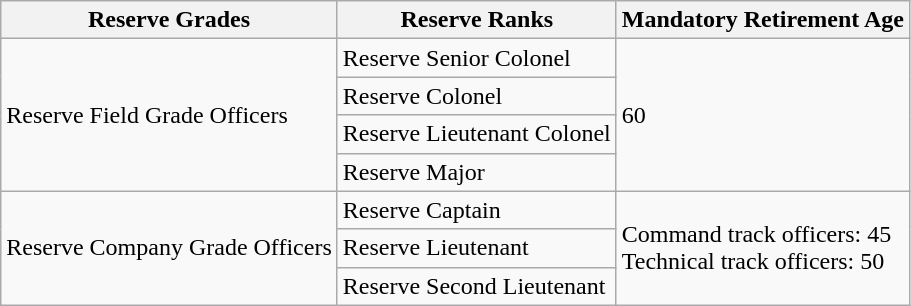<table class="wikitable">
<tr>
<th>Reserve Grades</th>
<th>Reserve Ranks</th>
<th>Mandatory Retirement Age</th>
</tr>
<tr>
<td rowspan="4">Reserve Field Grade Officers</td>
<td>Reserve Senior Colonel</td>
<td rowspan="4">60</td>
</tr>
<tr>
<td>Reserve Colonel</td>
</tr>
<tr>
<td>Reserve Lieutenant Colonel</td>
</tr>
<tr>
<td>Reserve Major</td>
</tr>
<tr>
<td rowspan="3">Reserve Company Grade Officers</td>
<td>Reserve Captain</td>
<td rowspan="3">Command track officers: 45<br>Technical track officers: 50</td>
</tr>
<tr>
<td>Reserve Lieutenant</td>
</tr>
<tr>
<td>Reserve Second Lieutenant</td>
</tr>
</table>
